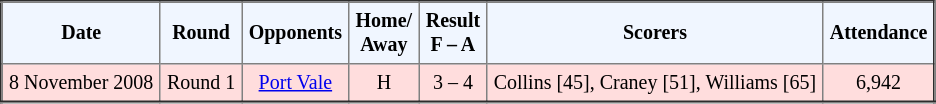<table border="2" cellpadding="4" style="border-collapse:collapse; text-align:center; font-size:smaller;">
<tr style="background:#f0f6ff;">
<th><strong>Date</strong></th>
<th><strong>Round</strong></th>
<th><strong>Opponents</strong></th>
<th><strong>Home/<br>Away</strong></th>
<th><strong>Result<br>F – A</strong></th>
<th><strong>Scorers</strong></th>
<th><strong>Attendance</strong></th>
</tr>
<tr bgcolor="#ffdddd">
<td>8 November 2008</td>
<td>Round 1</td>
<td><a href='#'>Port Vale</a></td>
<td>H</td>
<td>3 – 4</td>
<td>Collins [45], Craney [51], Williams [65]</td>
<td>6,942</td>
</tr>
</table>
